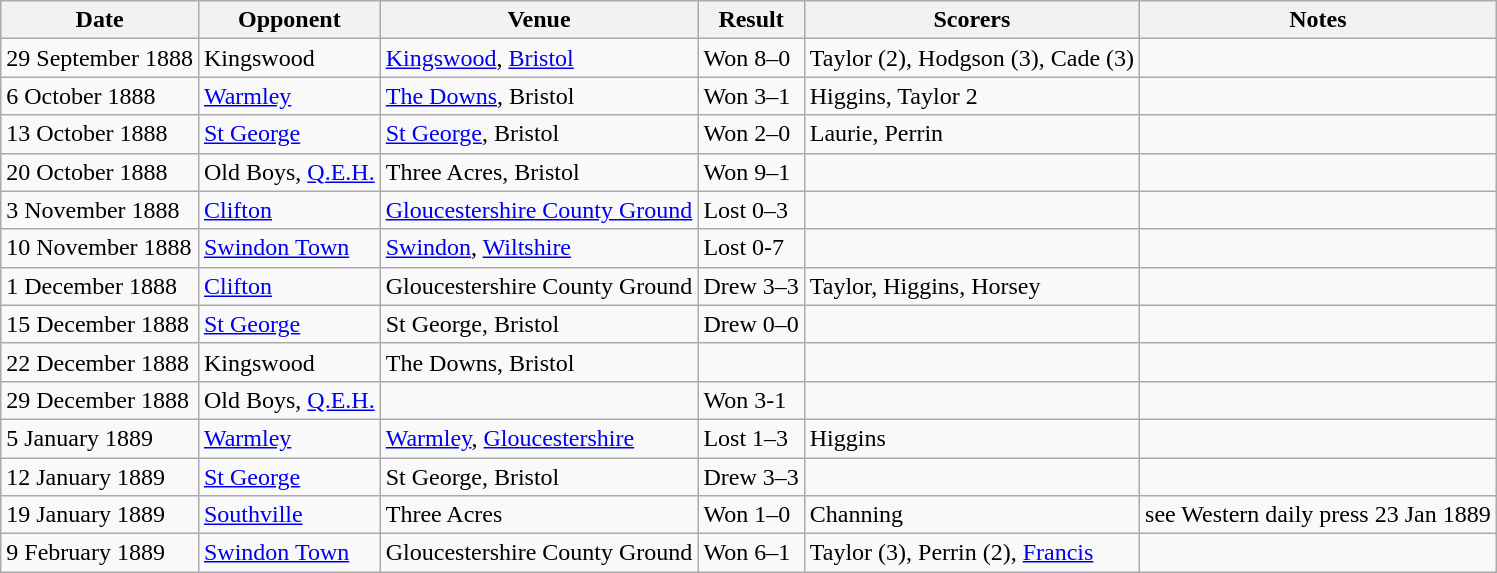<table class="wikitable">
<tr>
<th>Date</th>
<th>Opponent</th>
<th>Venue</th>
<th>Result</th>
<th>Scorers</th>
<th>Notes</th>
</tr>
<tr>
<td>29 September 1888</td>
<td>Kingswood</td>
<td><a href='#'>Kingswood</a>, <a href='#'>Bristol</a></td>
<td>Won 8–0</td>
<td>Taylor (2), Hodgson (3), Cade (3)</td>
<td></td>
</tr>
<tr>
<td>6 October 1888</td>
<td><a href='#'>Warmley</a></td>
<td><a href='#'>The Downs</a>, Bristol</td>
<td>Won 3–1</td>
<td>Higgins, Taylor 2</td>
<td></td>
</tr>
<tr>
<td>13 October 1888</td>
<td><a href='#'>St George</a></td>
<td><a href='#'>St George</a>, Bristol</td>
<td>Won 2–0</td>
<td>Laurie, Perrin</td>
<td></td>
</tr>
<tr>
<td>20 October 1888</td>
<td>Old Boys, <a href='#'>Q.E.H.</a></td>
<td>Three Acres, Bristol</td>
<td>Won 9–1</td>
<td></td>
<td></td>
</tr>
<tr>
<td>3 November 1888</td>
<td><a href='#'>Clifton</a></td>
<td><a href='#'>Gloucestershire County Ground</a></td>
<td>Lost 0–3</td>
<td></td>
<td></td>
</tr>
<tr>
<td>10 November 1888</td>
<td><a href='#'>Swindon Town</a></td>
<td><a href='#'>Swindon</a>, <a href='#'>Wiltshire</a></td>
<td>Lost 0-7</td>
<td></td>
<td></td>
</tr>
<tr>
<td>1 December 1888</td>
<td><a href='#'>Clifton</a></td>
<td>Gloucestershire County Ground</td>
<td>Drew 3–3</td>
<td>Taylor, Higgins, Horsey</td>
<td></td>
</tr>
<tr>
<td>15 December 1888</td>
<td><a href='#'>St George</a></td>
<td>St George, Bristol</td>
<td>Drew 0–0</td>
<td></td>
<td></td>
</tr>
<tr>
<td>22 December 1888</td>
<td>Kingswood</td>
<td>The Downs, Bristol</td>
<td></td>
<td></td>
<td></td>
</tr>
<tr>
<td>29 December 1888</td>
<td>Old Boys, <a href='#'>Q.E.H.</a></td>
<td></td>
<td>Won 3-1</td>
<td></td>
</tr>
<tr>
<td>5 January 1889</td>
<td><a href='#'>Warmley</a></td>
<td><a href='#'>Warmley</a>, <a href='#'>Gloucestershire</a></td>
<td>Lost 1–3</td>
<td>Higgins</td>
<td></td>
</tr>
<tr>
<td>12 January 1889</td>
<td><a href='#'>St George</a></td>
<td>St George, Bristol</td>
<td>Drew 3–3</td>
<td></td>
<td></td>
</tr>
<tr>
<td>19 January 1889</td>
<td><a href='#'>Southville</a></td>
<td>Three Acres</td>
<td>Won 1–0</td>
<td>Channing</td>
<td> see Western daily press 23 Jan 1889</td>
</tr>
<tr>
<td>9 February 1889</td>
<td><a href='#'>Swindon Town</a></td>
<td>Gloucestershire County Ground</td>
<td>Won 6–1</td>
<td>Taylor (3), Perrin (2), <a href='#'>Francis</a></td>
<td></td>
</tr>
</table>
